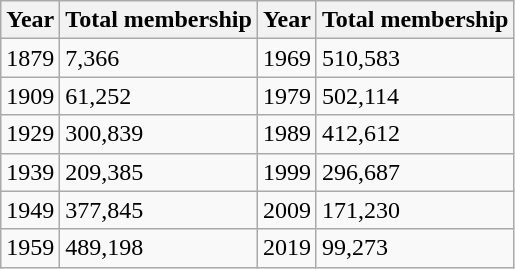<table class="wikitable">
<tr>
<th>Year</th>
<th>Total membership</th>
<th>Year</th>
<th>Total membership</th>
</tr>
<tr>
<td>1879</td>
<td>7,366</td>
<td>1969</td>
<td>510,583</td>
</tr>
<tr>
<td>1909</td>
<td>61,252</td>
<td>1979</td>
<td>502,114</td>
</tr>
<tr>
<td>1929</td>
<td>300,839</td>
<td>1989</td>
<td>412,612</td>
</tr>
<tr>
<td>1939</td>
<td>209,385</td>
<td>1999</td>
<td>296,687</td>
</tr>
<tr>
<td>1949</td>
<td>377,845</td>
<td>2009</td>
<td>171,230</td>
</tr>
<tr>
<td>1959</td>
<td>489,198</td>
<td>2019</td>
<td>99,273</td>
</tr>
</table>
